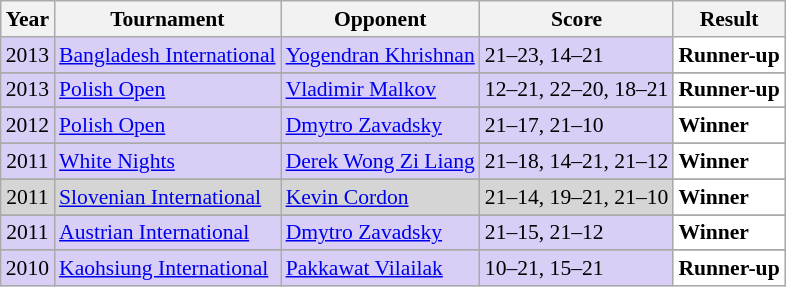<table class="sortable wikitable" style="font-size: 90%;">
<tr>
<th>Year</th>
<th>Tournament</th>
<th>Opponent</th>
<th>Score</th>
<th>Result</th>
</tr>
<tr style="background:#D8CEF6">
<td align="center">2013</td>
<td align="left"><a href='#'>Bangladesh International</a></td>
<td align="left"> <a href='#'>Yogendran Khrishnan</a></td>
<td align="left">21–23, 14–21</td>
<td style="text-align:left; background:white"> <strong>Runner-up</strong></td>
</tr>
<tr>
</tr>
<tr style="background:#D8CEF6">
<td align="center">2013</td>
<td align="left"><a href='#'>Polish Open</a></td>
<td align="left"> <a href='#'>Vladimir Malkov</a></td>
<td align="left">12–21, 22–20, 18–21</td>
<td style="text-align:left; background:white"> <strong>Runner-up</strong></td>
</tr>
<tr>
</tr>
<tr style="background:#D8CEF6">
<td align="center">2012</td>
<td align="left"><a href='#'>Polish Open</a></td>
<td align="left"> <a href='#'>Dmytro Zavadsky</a></td>
<td align="left">21–17, 21–10</td>
<td style="text-align:left; background:white"> <strong>Winner</strong></td>
</tr>
<tr>
</tr>
<tr style="background:#D8CEF6">
<td align="center">2011</td>
<td align="left"><a href='#'>White Nights</a></td>
<td align="left"> <a href='#'>Derek Wong Zi Liang</a></td>
<td align="left">21–18, 14–21, 21–12</td>
<td style="text-align:left; background:white"> <strong>Winner</strong></td>
</tr>
<tr>
</tr>
<tr style="background:#D5D5D5">
<td align="center">2011</td>
<td align="left"><a href='#'>Slovenian International</a></td>
<td align="left"> <a href='#'>Kevin Cordon</a></td>
<td align="left">21–14, 19–21, 21–10</td>
<td style="text-align:left; background:white"> <strong>Winner</strong></td>
</tr>
<tr>
</tr>
<tr style="background:#D8CEF6">
<td align="center">2011</td>
<td align="left"><a href='#'>Austrian International</a></td>
<td align="left"> <a href='#'>Dmytro Zavadsky</a></td>
<td align="left">21–15, 21–12</td>
<td style="text-align:left; background:white"> <strong>Winner</strong></td>
</tr>
<tr>
</tr>
<tr style="background:#D8CEF6">
<td align="center">2010</td>
<td align="left"><a href='#'>Kaohsiung International</a></td>
<td align="left"> <a href='#'>Pakkawat Vilailak</a></td>
<td align="left">10–21, 15–21</td>
<td style="text-align:left; background:white"> <strong>Runner-up</strong></td>
</tr>
</table>
